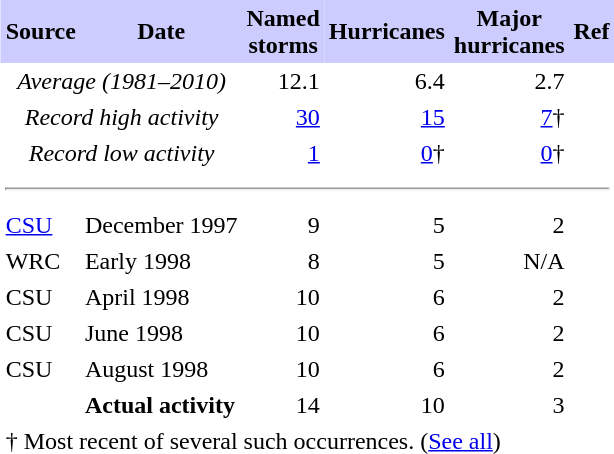<table class="toccolours" cellspacing=0 cellpadding=3 style="float:right; margin-left:1em; text-align:right; clear: right;">
<tr style="background:#ccccff">
<td align="center"><strong>Source</strong></td>
<td align="center"><strong>Date</strong></td>
<td align="center"><strong><span>Named<br>storms</span></strong></td>
<td align="center"><strong><span>Hurricanes</span></strong></td>
<td align="center"><strong><span>Major<br>hurricanes</span></strong></td>
<td align="center"><strong><span>Ref</span></strong></td>
</tr>
<tr>
<td align="center" colspan="2"><em>Average <span>(1981–2010)</span></em></td>
<td>12.1</td>
<td>6.4</td>
<td>2.7</td>
<td></td>
</tr>
<tr>
<td align="center" colspan="2"><em>Record high activity</em></td>
<td><a href='#'>30</a></td>
<td><a href='#'>15</a></td>
<td><a href='#'>7</a>†</td>
<td></td>
</tr>
<tr>
<td align="center" colspan="2"><em>Record low activity</em></td>
<td><a href='#'>1</a></td>
<td><a href='#'>0</a>†</td>
<td><a href='#'>0</a>†</td>
<td></td>
</tr>
<tr>
<td colspan="6" style="text-align:center;"><hr></td>
</tr>
<tr>
<td align="left"><a href='#'>CSU</a></td>
<td align="left">December 1997</td>
<td>9</td>
<td>5</td>
<td>2</td>
<td></td>
</tr>
<tr>
<td align="left">WRC</td>
<td align="left">Early 1998</td>
<td>8</td>
<td>5</td>
<td>N/A</td>
<td></td>
</tr>
<tr>
<td align="left">CSU</td>
<td align="left">April 1998</td>
<td>10</td>
<td>6</td>
<td>2</td>
<td></td>
</tr>
<tr>
<td align="left">CSU</td>
<td align="left">June 1998</td>
<td>10</td>
<td>6</td>
<td>2</td>
<td></td>
</tr>
<tr>
<td align="left">CSU</td>
<td align="left">August 1998</td>
<td>10</td>
<td>6</td>
<td>2</td>
<td></td>
</tr>
<tr>
<td align="left"></td>
<td align="left"><strong>Actual activity</strong><br></td>
<td>14</td>
<td>10</td>
<td>3</td>
</tr>
<tr>
<td align="left" colspan="5">† Most recent of several such occurrences. (<a href='#'>See all</a>)</td>
</tr>
</table>
